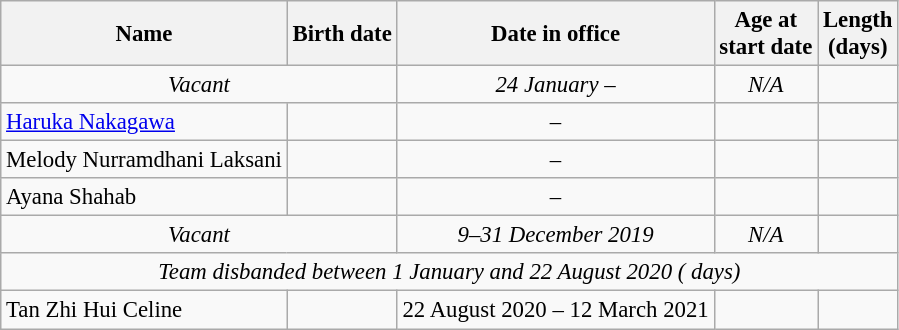<table class="wikitable sortable" style="font-size:95%;">
<tr>
<th>Name</th>
<th>Birth date</th>
<th>Date in office</th>
<th>Age at<br>start date</th>
<th>Length<br>(days)</th>
</tr>
<tr>
<td colspan="2" style="text-align:center;"><em>Vacant</em></td>
<td style="text-align:center;"><em>24 January – </em></td>
<td style="text-align:center;"><em>N/A</em></td>
<td><em></em></td>
</tr>
<tr>
<td> <a href='#'>Haruka Nakagawa</a></td>
<td style="text-align:left;"></td>
<td style="text-align:center;"> – </td>
<td style="text-align:center;"></td>
<td></td>
</tr>
<tr>
<td>Melody Nurramdhani Laksani</td>
<td style="text-align:left;"></td>
<td style="text-align:center;"> – </td>
<td style="text-align:center;"></td>
<td></td>
</tr>
<tr>
<td>Ayana Shahab</td>
<td style="text-align:left;"></td>
<td style="text-align:center;"> – </td>
<td style="text-align:center;"></td>
<td></td>
</tr>
<tr>
<td colspan="2" style="text-align:center;"><em>Vacant</em></td>
<td style="text-align:center;"><em>9–31 December 2019</em></td>
<td style="text-align:center;"><em>N/A</em></td>
<td><em></em></td>
</tr>
<tr>
<td colspan="5" style="text-align:center;"><em>Team disbanded between 1 January and 22 August 2020 ( days)</em></td>
</tr>
<tr>
<td> Tan Zhi Hui Celine</td>
<td style="text-align:left;"></td>
<td style="text-align:center;">22 August 2020 – 12 March 2021</td>
<td style="text-align:center;"></td>
<td></td>
</tr>
</table>
